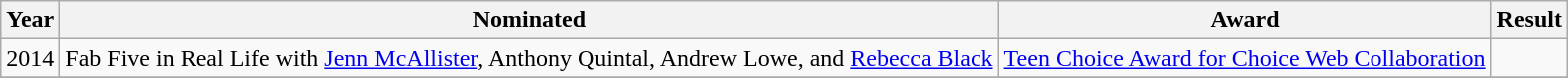<table class="wikitable sortable">
<tr>
<th>Year</th>
<th>Nominated</th>
<th>Award</th>
<th>Result</th>
</tr>
<tr>
<td>2014</td>
<td>Fab Five in Real Life with <a href='#'>Jenn McAllister</a>, Anthony Quintal, Andrew Lowe, and <a href='#'>Rebecca Black</a></td>
<td><a href='#'>Teen Choice Award for Choice Web Collaboration</a></td>
<td></td>
</tr>
<tr>
</tr>
</table>
